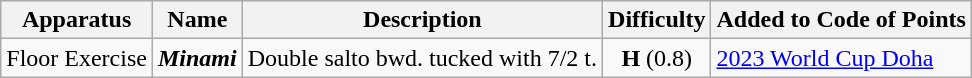<table class="wikitable">
<tr>
<th>Apparatus</th>
<th>Name</th>
<th>Description</th>
<th>Difficulty</th>
<th>Added to Code of Points</th>
</tr>
<tr>
<td>Floor Exercise</td>
<td><strong><em>Minami</em></strong></td>
<td>Double salto bwd. tucked with 7/2 t.</td>
<td align=center><strong>H</strong> (0.8)</td>
<td><a href='#'>2023 World Cup Doha</a></td>
</tr>
</table>
